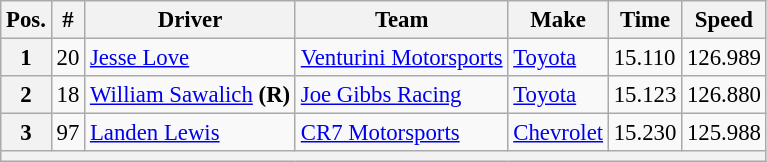<table class="wikitable" style="font-size:95%">
<tr>
<th>Pos.</th>
<th>#</th>
<th>Driver</th>
<th>Team</th>
<th>Make</th>
<th>Time</th>
<th>Speed</th>
</tr>
<tr>
<th>1</th>
<td>20</td>
<td><a href='#'>Jesse Love</a></td>
<td><a href='#'>Venturini Motorsports</a></td>
<td><a href='#'>Toyota</a></td>
<td>15.110</td>
<td>126.989</td>
</tr>
<tr>
<th>2</th>
<td>18</td>
<td><a href='#'>William Sawalich</a> <strong>(R)</strong></td>
<td><a href='#'>Joe Gibbs Racing</a></td>
<td><a href='#'>Toyota</a></td>
<td>15.123</td>
<td>126.880</td>
</tr>
<tr>
<th>3</th>
<td>97</td>
<td><a href='#'>Landen Lewis</a></td>
<td><a href='#'>CR7 Motorsports</a></td>
<td><a href='#'>Chevrolet</a></td>
<td>15.230</td>
<td>125.988</td>
</tr>
<tr>
<th colspan="7"></th>
</tr>
</table>
